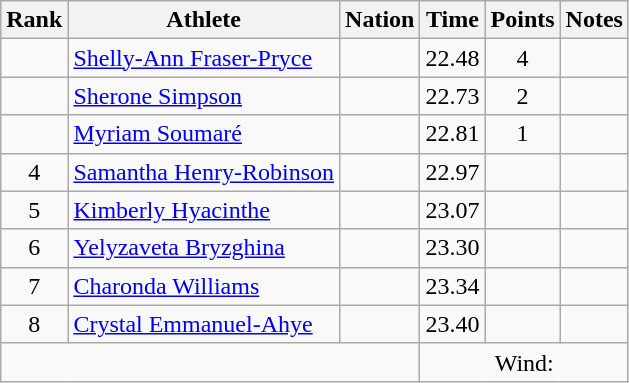<table class="wikitable mw-datatable sortable" style="text-align:center;">
<tr>
<th>Rank</th>
<th>Athlete</th>
<th>Nation</th>
<th>Time</th>
<th>Points</th>
<th>Notes</th>
</tr>
<tr>
<td></td>
<td align=left><a href='#'>Shelly-Ann Fraser-Pryce</a></td>
<td align=left></td>
<td>22.48</td>
<td>4</td>
<td></td>
</tr>
<tr>
<td></td>
<td align=left><a href='#'>Sherone Simpson</a></td>
<td align=left></td>
<td>22.73</td>
<td>2</td>
<td></td>
</tr>
<tr>
<td></td>
<td align=left><a href='#'>Myriam Soumaré</a></td>
<td align=left></td>
<td>22.81</td>
<td>1</td>
<td></td>
</tr>
<tr>
<td>4</td>
<td align=left><a href='#'>Samantha Henry-Robinson</a></td>
<td align=left></td>
<td>22.97</td>
<td></td>
<td></td>
</tr>
<tr>
<td>5</td>
<td align=left><a href='#'>Kimberly Hyacinthe</a></td>
<td align=left></td>
<td>23.07</td>
<td></td>
<td></td>
</tr>
<tr>
<td>6</td>
<td align=left><a href='#'>Yelyzaveta Bryzghina</a></td>
<td align=left></td>
<td>23.30</td>
<td></td>
<td></td>
</tr>
<tr>
<td>7</td>
<td align=left><a href='#'>Charonda Williams</a></td>
<td align=left></td>
<td>23.34</td>
<td></td>
<td></td>
</tr>
<tr>
<td>8</td>
<td align=left><a href='#'>Crystal Emmanuel-Ahye</a></td>
<td align=left></td>
<td>23.40</td>
<td></td>
<td></td>
</tr>
<tr class="sortbottom">
<td colspan=3></td>
<td colspan=3>Wind: </td>
</tr>
</table>
